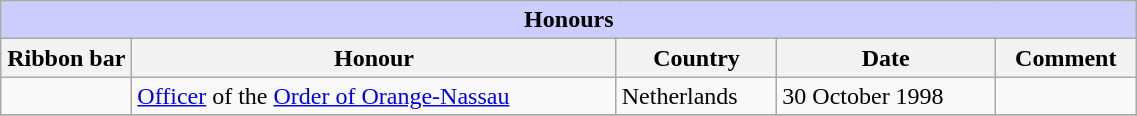<table class="wikitable" style="width:60%;">
<tr style="background:#ccf; text-align:center;">
<td colspan=5><strong>Honours</strong></td>
</tr>
<tr>
<th style="width:80px;">Ribbon bar</th>
<th>Honour</th>
<th>Country</th>
<th>Date</th>
<th>Comment</th>
</tr>
<tr>
<td></td>
<td><a href='#'>Officer</a> of the <a href='#'>Order of Orange-Nassau</a></td>
<td>Netherlands</td>
<td>30 October 1998</td>
<td></td>
</tr>
<tr>
</tr>
</table>
